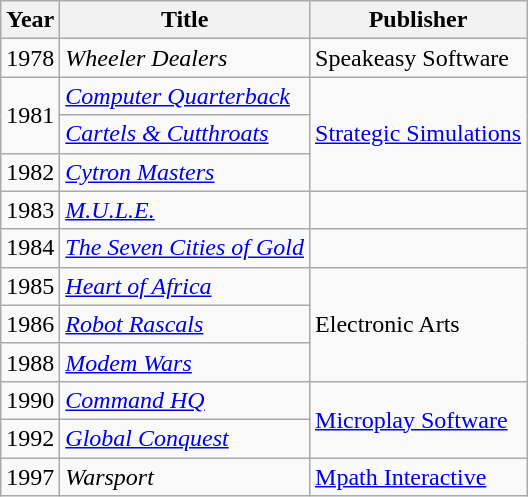<table class="wikitable sortable">
<tr>
<th>Year</th>
<th>Title</th>
<th>Publisher</th>
</tr>
<tr>
<td>1978</td>
<td><em>Wheeler Dealers</em></td>
<td>Speakeasy Software</td>
</tr>
<tr>
<td rowspan=2>1981</td>
<td><em><a href='#'>Computer Quarterback</a></em></td>
<td rowspan=3><a href='#'>Strategic Simulations</a></td>
</tr>
<tr>
<td><em><a href='#'>Cartels & Cutthroats</a></em></td>
</tr>
<tr>
<td>1982</td>
<td><em><a href='#'>Cytron Masters</a></em></td>
</tr>
<tr>
<td>1983</td>
<td><em><a href='#'>M.U.L.E.</a></em></td>
<td></td>
</tr>
<tr>
<td>1984</td>
<td><em><a href='#'>The Seven Cities of Gold</a></em></td>
<td></td>
</tr>
<tr>
<td>1985</td>
<td><em><a href='#'>Heart of Africa</a></em></td>
<td rowspan=3>Electronic Arts</td>
</tr>
<tr>
<td>1986</td>
<td><em><a href='#'>Robot Rascals</a></em></td>
</tr>
<tr>
<td>1988</td>
<td><em><a href='#'>Modem Wars</a></em></td>
</tr>
<tr>
<td>1990</td>
<td><em><a href='#'>Command HQ</a></em></td>
<td rowspan=2><a href='#'>Microplay Software</a></td>
</tr>
<tr>
<td>1992</td>
<td><em><a href='#'>Global Conquest</a></em></td>
</tr>
<tr>
<td>1997</td>
<td><em>Warsport</em></td>
<td><a href='#'>Mpath Interactive</a></td>
</tr>
</table>
